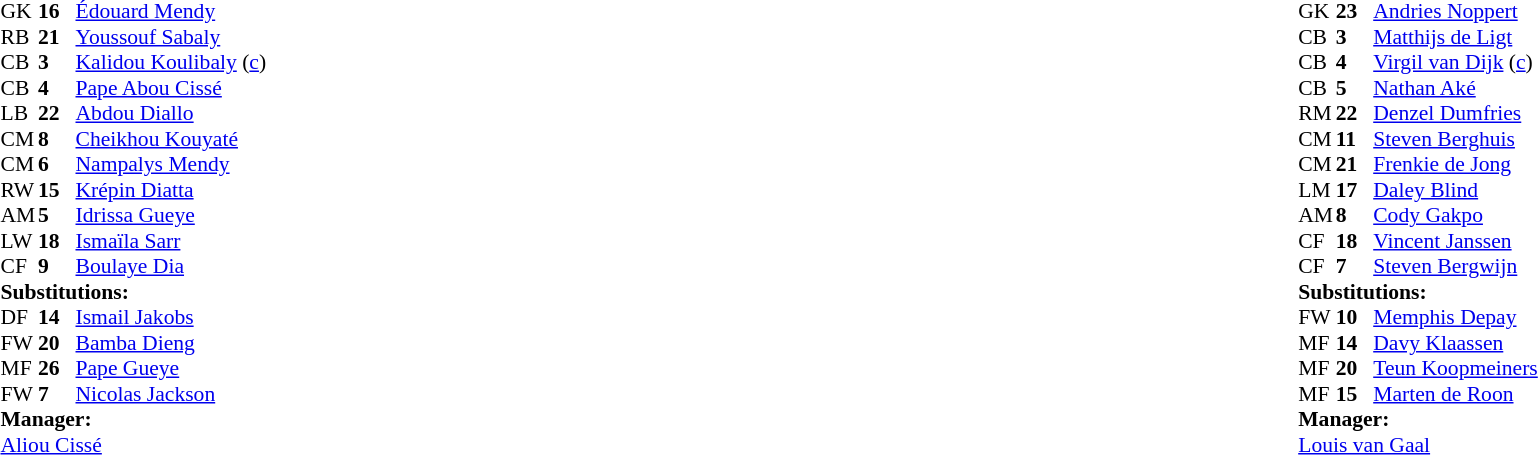<table width="100%">
<tr>
<td valign="top" width="40%"><br><table style="font-size:90%" cellspacing="0" cellpadding="0">
<tr>
<th width=25></th>
<th width=25></th>
</tr>
<tr>
<td>GK</td>
<td><strong>16</strong></td>
<td><a href='#'>Édouard Mendy</a></td>
</tr>
<tr>
<td>RB</td>
<td><strong>21</strong></td>
<td><a href='#'>Youssouf Sabaly</a></td>
</tr>
<tr>
<td>CB</td>
<td><strong>3</strong></td>
<td><a href='#'>Kalidou Koulibaly</a> (<a href='#'>c</a>)</td>
</tr>
<tr>
<td>CB</td>
<td><strong>4</strong></td>
<td><a href='#'>Pape Abou Cissé</a></td>
</tr>
<tr>
<td>LB</td>
<td><strong>22</strong></td>
<td><a href='#'>Abdou Diallo</a></td>
<td></td>
<td></td>
</tr>
<tr>
<td>CM</td>
<td><strong>8</strong></td>
<td><a href='#'>Cheikhou Kouyaté</a></td>
<td></td>
<td></td>
</tr>
<tr>
<td>CM</td>
<td><strong>6</strong></td>
<td><a href='#'>Nampalys Mendy</a></td>
<td></td>
</tr>
<tr>
<td>RW</td>
<td><strong>15</strong></td>
<td><a href='#'>Krépin Diatta</a></td>
<td></td>
<td></td>
</tr>
<tr>
<td>AM</td>
<td><strong>5</strong></td>
<td><a href='#'>Idrissa Gueye</a></td>
<td></td>
</tr>
<tr>
<td>LW</td>
<td><strong>18</strong></td>
<td><a href='#'>Ismaïla Sarr</a></td>
</tr>
<tr>
<td>CF</td>
<td><strong>9</strong></td>
<td><a href='#'>Boulaye Dia</a></td>
<td></td>
<td></td>
</tr>
<tr>
<td colspan=3><strong>Substitutions:</strong></td>
</tr>
<tr>
<td>DF</td>
<td><strong>14</strong></td>
<td><a href='#'>Ismail Jakobs</a></td>
<td></td>
<td></td>
</tr>
<tr>
<td>FW</td>
<td><strong>20</strong></td>
<td><a href='#'>Bamba Dieng</a></td>
<td></td>
<td></td>
</tr>
<tr>
<td>MF</td>
<td><strong>26</strong></td>
<td><a href='#'>Pape Gueye</a></td>
<td></td>
<td></td>
</tr>
<tr>
<td>FW</td>
<td><strong>7</strong></td>
<td><a href='#'>Nicolas Jackson</a></td>
<td></td>
<td></td>
</tr>
<tr>
<td colspan=3><strong>Manager:</strong></td>
</tr>
<tr>
<td colspan=3><a href='#'>Aliou Cissé</a></td>
</tr>
</table>
</td>
<td valign="top"></td>
<td valign="top" width="50%"><br><table style="font-size:90%; margin:auto" cellspacing="0" cellpadding="0">
<tr>
<th width=25></th>
<th width=25></th>
</tr>
<tr>
<td>GK</td>
<td><strong>23</strong></td>
<td><a href='#'>Andries Noppert</a></td>
</tr>
<tr>
<td>CB</td>
<td><strong>3</strong></td>
<td><a href='#'>Matthijs de Ligt</a></td>
<td></td>
</tr>
<tr>
<td>CB</td>
<td><strong>4</strong></td>
<td><a href='#'>Virgil van Dijk</a> (<a href='#'>c</a>)</td>
</tr>
<tr>
<td>CB</td>
<td><strong>5</strong></td>
<td><a href='#'>Nathan Aké</a></td>
</tr>
<tr>
<td>RM</td>
<td><strong>22</strong></td>
<td><a href='#'>Denzel Dumfries</a></td>
</tr>
<tr>
<td>CM</td>
<td><strong>11</strong></td>
<td><a href='#'>Steven Berghuis</a></td>
<td></td>
<td></td>
</tr>
<tr>
<td>CM</td>
<td><strong>21</strong></td>
<td><a href='#'>Frenkie de Jong</a></td>
</tr>
<tr>
<td>LM</td>
<td><strong>17</strong></td>
<td><a href='#'>Daley Blind</a></td>
</tr>
<tr>
<td>AM</td>
<td><strong>8</strong></td>
<td><a href='#'>Cody Gakpo</a></td>
<td></td>
<td></td>
</tr>
<tr>
<td>CF</td>
<td><strong>18</strong></td>
<td><a href='#'>Vincent Janssen</a></td>
<td></td>
<td></td>
</tr>
<tr>
<td>CF</td>
<td><strong>7</strong></td>
<td><a href='#'>Steven Bergwijn</a></td>
<td></td>
<td></td>
</tr>
<tr>
<td colspan=3><strong>Substitutions:</strong></td>
</tr>
<tr>
<td>FW</td>
<td><strong>10</strong></td>
<td><a href='#'>Memphis Depay</a></td>
<td></td>
<td></td>
</tr>
<tr>
<td>MF</td>
<td><strong>14</strong></td>
<td><a href='#'>Davy Klaassen</a></td>
<td></td>
<td></td>
</tr>
<tr>
<td>MF</td>
<td><strong>20</strong></td>
<td><a href='#'>Teun Koopmeiners</a></td>
<td></td>
<td></td>
</tr>
<tr>
<td>MF</td>
<td><strong>15</strong></td>
<td><a href='#'>Marten de Roon</a></td>
<td></td>
<td></td>
</tr>
<tr>
<td colspan=3><strong>Manager:</strong></td>
</tr>
<tr>
<td colspan=3><a href='#'>Louis van Gaal</a></td>
</tr>
</table>
</td>
</tr>
</table>
